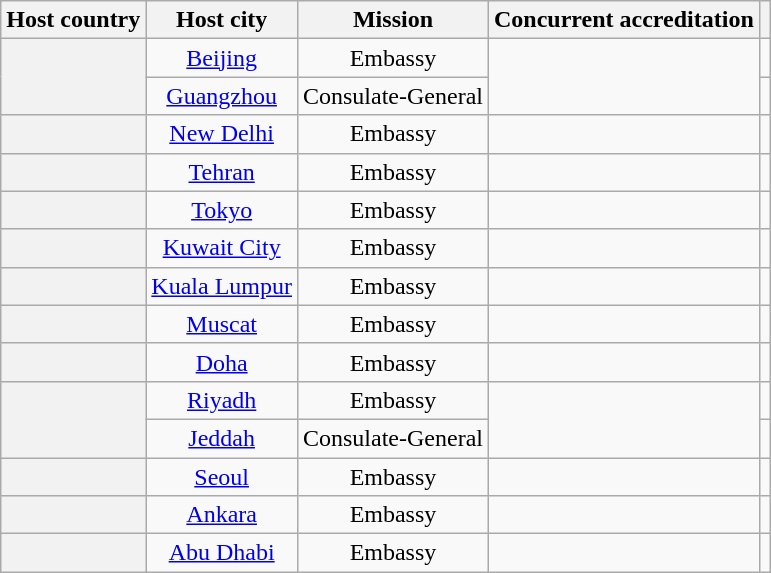<table class="wikitable plainrowheaders" style="text-align:center">
<tr>
<th scope="col">Host country</th>
<th scope="col">Host city</th>
<th scope="col">Mission</th>
<th scope="col">Concurrent accreditation</th>
<th scope="col"></th>
</tr>
<tr>
<th scope="row" rowspan="2"></th>
<td><a href='#'>Beijing</a></td>
<td>Embassy</td>
<td rowspan="2"></td>
<td></td>
</tr>
<tr>
<td><a href='#'>Guangzhou</a></td>
<td>Consulate-General</td>
<td></td>
</tr>
<tr>
<th scope="row"></th>
<td><a href='#'>New Delhi</a></td>
<td>Embassy</td>
<td></td>
<td></td>
</tr>
<tr>
<th scope="row"></th>
<td><a href='#'>Tehran</a></td>
<td>Embassy</td>
<td></td>
<td></td>
</tr>
<tr>
<th scope="row"></th>
<td><a href='#'>Tokyo</a></td>
<td>Embassy</td>
<td></td>
<td></td>
</tr>
<tr>
<th scope="row"></th>
<td><a href='#'>Kuwait City</a></td>
<td>Embassy</td>
<td></td>
<td></td>
</tr>
<tr>
<th scope="row"></th>
<td><a href='#'>Kuala Lumpur</a></td>
<td>Embassy</td>
<td></td>
<td></td>
</tr>
<tr>
<th scope="row"></th>
<td><a href='#'>Muscat</a></td>
<td>Embassy</td>
<td></td>
<td></td>
</tr>
<tr>
<th scope="row"></th>
<td><a href='#'>Doha</a></td>
<td>Embassy</td>
<td></td>
<td></td>
</tr>
<tr>
<th scope="row" rowspan="2"></th>
<td><a href='#'>Riyadh</a></td>
<td>Embassy</td>
<td rowspan="2"></td>
<td></td>
</tr>
<tr>
<td><a href='#'>Jeddah</a></td>
<td>Consulate-General</td>
<td></td>
</tr>
<tr>
<th scope="row"></th>
<td><a href='#'>Seoul</a></td>
<td>Embassy</td>
<td></td>
<td></td>
</tr>
<tr>
<th scope="row"></th>
<td><a href='#'>Ankara</a></td>
<td>Embassy</td>
<td></td>
<td></td>
</tr>
<tr>
<th scope="row"></th>
<td><a href='#'>Abu Dhabi</a></td>
<td>Embassy</td>
<td></td>
<td></td>
</tr>
</table>
